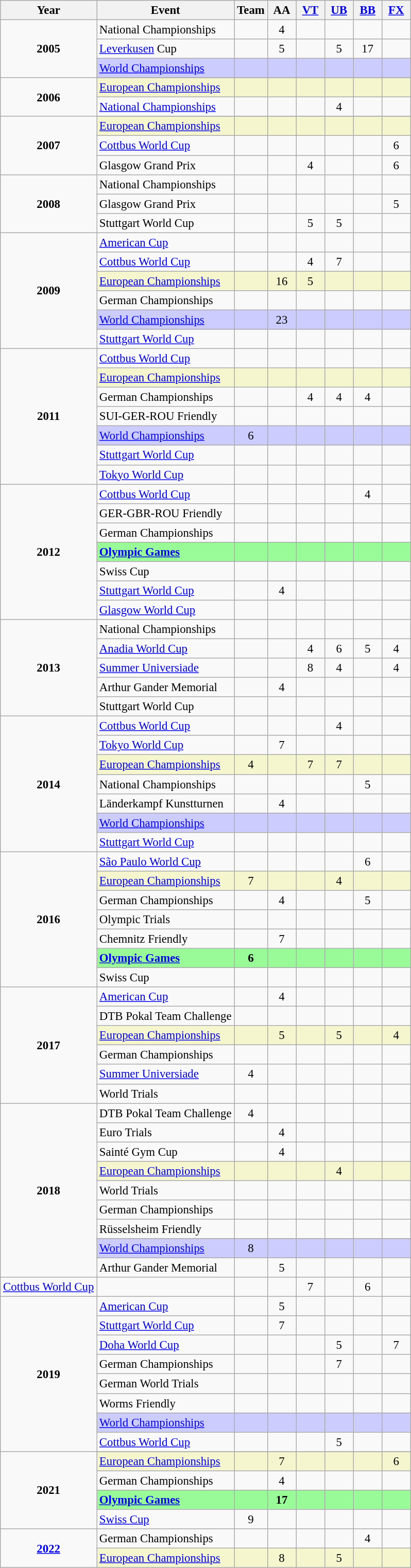<table class="wikitable" style="text-align:center; font-size:95%;">
<tr>
<th align=center>Year</th>
<th align=center>Event</th>
<th style="width:30px;">Team</th>
<th style="width:30px;">AA</th>
<th style="width:30px;"><a href='#'>VT</a></th>
<th style="width:30px;"><a href='#'>UB</a></th>
<th style="width:30px;"><a href='#'>BB</a></th>
<th style="width:30px;"><a href='#'>FX</a></th>
</tr>
<tr>
<td rowspan="3"><strong>2005</strong></td>
<td align=left>National Championships</td>
<td></td>
<td>4</td>
<td></td>
<td></td>
<td></td>
<td></td>
</tr>
<tr>
<td align=left><a href='#'>Leverkusen</a> Cup</td>
<td></td>
<td>5</td>
<td></td>
<td>5</td>
<td>17</td>
<td></td>
</tr>
<tr bgcolor=#CCCCFF>
<td align=left><a href='#'>World Championships</a></td>
<td></td>
<td></td>
<td></td>
<td></td>
<td></td>
<td></td>
</tr>
<tr>
<td rowspan="3"><strong>2006</strong></td>
</tr>
<tr bgcolor=#F5F6CE>
<td align=left><a href='#'>European Championships</a></td>
<td></td>
<td></td>
<td></td>
<td></td>
<td></td>
<td></td>
</tr>
<tr>
<td align=left><a href='#'>National Championships</a></td>
<td></td>
<td></td>
<td></td>
<td>4</td>
<td></td>
<td></td>
</tr>
<tr>
<td rowspan="4"><strong>2007</strong></td>
</tr>
<tr bgcolor=#F5F6CE>
<td align=left><a href='#'>European Championships</a></td>
<td></td>
<td></td>
<td></td>
<td></td>
<td></td>
<td></td>
</tr>
<tr>
<td align=left><a href='#'>Cottbus World Cup</a></td>
<td></td>
<td></td>
<td></td>
<td></td>
<td></td>
<td>6</td>
</tr>
<tr>
<td align=left>Glasgow Grand Prix</td>
<td></td>
<td></td>
<td>4</td>
<td></td>
<td></td>
<td>6</td>
</tr>
<tr>
<td rowspan="3"><strong>2008</strong></td>
<td align=left>National Championships</td>
<td></td>
<td></td>
<td></td>
<td></td>
<td></td>
<td></td>
</tr>
<tr>
<td align=left>Glasgow Grand Prix</td>
<td></td>
<td></td>
<td></td>
<td></td>
<td></td>
<td>5</td>
</tr>
<tr>
<td align=left>Stuttgart World Cup</td>
<td></td>
<td></td>
<td>5</td>
<td>5</td>
<td></td>
<td></td>
</tr>
<tr>
<td rowspan="6"><strong>2009</strong></td>
<td align=left><a href='#'>American Cup</a></td>
<td></td>
<td></td>
<td></td>
<td></td>
<td></td>
<td></td>
</tr>
<tr>
<td align=left><a href='#'>Cottbus World Cup</a></td>
<td></td>
<td></td>
<td>4</td>
<td>7</td>
<td></td>
<td></td>
</tr>
<tr bgcolor=#F5F6CE>
<td align=left><a href='#'>European Championships</a></td>
<td></td>
<td>16</td>
<td>5</td>
<td></td>
<td></td>
<td></td>
</tr>
<tr>
<td align=left>German Championships</td>
<td></td>
<td></td>
<td></td>
<td></td>
<td></td>
<td></td>
</tr>
<tr bgcolor=#CCCCFF>
<td align=left><a href='#'>World Championships</a></td>
<td></td>
<td>23</td>
<td></td>
<td></td>
<td></td>
<td></td>
</tr>
<tr>
<td align=left><a href='#'>Stuttgart World Cup</a></td>
<td></td>
<td></td>
<td></td>
<td></td>
<td></td>
<td></td>
</tr>
<tr>
<td rowspan="7"><strong>2011</strong></td>
<td align=left><a href='#'>Cottbus World Cup</a></td>
<td></td>
<td></td>
<td></td>
<td></td>
<td></td>
<td></td>
</tr>
<tr bgcolor=#F5F6CE>
<td align=left><a href='#'>European Championships</a></td>
<td></td>
<td></td>
<td></td>
<td></td>
<td></td>
<td></td>
</tr>
<tr>
<td align=left>German Championships</td>
<td></td>
<td></td>
<td>4</td>
<td>4</td>
<td>4</td>
<td></td>
</tr>
<tr>
<td align=left>SUI-GER-ROU Friendly</td>
<td></td>
<td></td>
<td></td>
<td></td>
<td></td>
<td></td>
</tr>
<tr bgcolor=#CCCCFF>
<td align=left><a href='#'>World Championships</a></td>
<td>6</td>
<td></td>
<td></td>
<td></td>
<td></td>
<td></td>
</tr>
<tr>
<td align=left><a href='#'>Stuttgart World Cup</a></td>
<td></td>
<td></td>
<td></td>
<td></td>
<td></td>
<td></td>
</tr>
<tr>
<td align=left><a href='#'>Tokyo World Cup</a></td>
<td></td>
<td></td>
<td></td>
<td></td>
<td></td>
<td></td>
</tr>
<tr>
<td rowspan="7"><strong>2012</strong></td>
<td align=left><a href='#'>Cottbus World Cup</a></td>
<td></td>
<td></td>
<td></td>
<td></td>
<td>4</td>
<td></td>
</tr>
<tr>
<td align=left>GER-GBR-ROU Friendly</td>
<td></td>
<td></td>
<td></td>
<td></td>
<td></td>
<td></td>
</tr>
<tr>
<td align=left>German Championships</td>
<td></td>
<td></td>
<td></td>
<td></td>
<td></td>
<td></td>
</tr>
<tr bgcolor=98FB98>
<td align=left><strong><a href='#'>Olympic Games</a></strong></td>
<td></td>
<td></td>
<td></td>
<td></td>
<td></td>
<td></td>
</tr>
<tr>
<td align=left>Swiss Cup</td>
<td></td>
<td></td>
<td></td>
<td></td>
<td></td>
<td></td>
</tr>
<tr>
<td align=left><a href='#'>Stuttgart World Cup</a></td>
<td></td>
<td>4</td>
<td></td>
<td></td>
<td></td>
<td></td>
</tr>
<tr>
<td align=left><a href='#'>Glasgow World Cup</a></td>
<td></td>
<td></td>
<td></td>
<td></td>
<td></td>
<td></td>
</tr>
<tr>
<td rowspan="5"><strong>2013</strong></td>
<td align=left>National Championships</td>
<td></td>
<td></td>
<td></td>
<td></td>
<td></td>
<td></td>
</tr>
<tr>
<td align=left><a href='#'>Anadia World Cup</a></td>
<td></td>
<td></td>
<td>4</td>
<td>6</td>
<td>5</td>
<td>4</td>
</tr>
<tr>
<td align=left><a href='#'>Summer Universiade</a></td>
<td></td>
<td></td>
<td>8</td>
<td>4</td>
<td></td>
<td>4</td>
</tr>
<tr>
<td align=left>Arthur Gander Memorial</td>
<td></td>
<td>4</td>
<td></td>
<td></td>
<td></td>
<td></td>
</tr>
<tr>
<td align=left>Stuttgart World Cup</td>
<td></td>
<td></td>
<td></td>
<td></td>
<td></td>
<td></td>
</tr>
<tr>
<td rowspan="7"><strong>2014</strong></td>
<td align=left><a href='#'>Cottbus World Cup</a></td>
<td></td>
<td></td>
<td></td>
<td>4</td>
<td></td>
<td></td>
</tr>
<tr>
<td align=left><a href='#'>Tokyo World Cup</a></td>
<td></td>
<td>7</td>
<td></td>
<td></td>
<td></td>
<td></td>
</tr>
<tr bgcolor=#F5F6CE>
<td align=left><a href='#'>European Championships</a></td>
<td>4</td>
<td></td>
<td>7</td>
<td>7</td>
<td></td>
<td></td>
</tr>
<tr>
<td align=left>National Championships</td>
<td></td>
<td></td>
<td></td>
<td></td>
<td>5</td>
<td></td>
</tr>
<tr>
<td align=left>Länderkampf Kunstturnen</td>
<td></td>
<td>4</td>
<td></td>
<td></td>
<td></td>
<td></td>
</tr>
<tr bgcolor=#CCCCFF>
<td align=left><a href='#'>World Championships</a></td>
<td></td>
<td></td>
<td></td>
<td></td>
<td></td>
<td></td>
</tr>
<tr>
<td align=left><a href='#'>Stuttgart World Cup</a></td>
<td></td>
<td></td>
<td></td>
<td></td>
<td></td>
<td></td>
</tr>
<tr>
<td rowspan="7"><strong>2016</strong></td>
<td align=left><a href='#'>São Paulo World Cup</a></td>
<td></td>
<td></td>
<td></td>
<td></td>
<td>6</td>
<td></td>
</tr>
<tr bgcolor=#F5F6CE>
<td align=left><a href='#'>European Championships</a></td>
<td>7</td>
<td></td>
<td></td>
<td>4</td>
<td></td>
<td></td>
</tr>
<tr>
<td align=left>German Championships</td>
<td></td>
<td>4</td>
<td></td>
<td></td>
<td>5</td>
<td></td>
</tr>
<tr>
<td align=left>Olympic Trials</td>
<td></td>
<td></td>
<td></td>
<td></td>
<td></td>
<td></td>
</tr>
<tr>
<td align=left>Chemnitz Friendly</td>
<td></td>
<td>7</td>
<td></td>
<td></td>
<td></td>
<td></td>
</tr>
<tr bgcolor=98FB98>
<td align=left><strong><a href='#'>Olympic Games</a></strong></td>
<td><strong>6</strong></td>
<td></td>
<td></td>
<td></td>
<td></td>
<td></td>
</tr>
<tr>
<td align=left>Swiss Cup</td>
<td></td>
<td></td>
<td></td>
<td></td>
<td></td>
<td></td>
</tr>
<tr>
<td rowspan="6"><strong>2017</strong></td>
<td align=left><a href='#'>American Cup</a></td>
<td></td>
<td>4</td>
<td></td>
<td></td>
<td></td>
<td></td>
</tr>
<tr>
<td align=left>DTB Pokal Team Challenge</td>
<td></td>
<td></td>
<td></td>
<td></td>
<td></td>
<td></td>
</tr>
<tr bgcolor=#F5F6CE>
<td align=left><a href='#'>European Championships</a></td>
<td></td>
<td>5</td>
<td></td>
<td>5</td>
<td></td>
<td>4</td>
</tr>
<tr>
<td align=left>German Championships</td>
<td></td>
<td></td>
<td></td>
<td></td>
<td></td>
<td></td>
</tr>
<tr>
<td align=left><a href='#'>Summer Universiade</a></td>
<td>4</td>
<td></td>
<td></td>
<td></td>
<td></td>
<td></td>
</tr>
<tr>
<td align=left>World Trials</td>
<td></td>
<td></td>
<td></td>
<td></td>
<td></td>
<td></td>
</tr>
<tr>
<td rowspan="10"><strong>2018</strong></td>
<td align=left>DTB Pokal Team Challenge</td>
<td>4</td>
<td></td>
<td></td>
<td></td>
<td></td>
<td></td>
</tr>
<tr>
<td align=left>Euro Trials</td>
<td></td>
<td>4</td>
<td></td>
<td></td>
<td></td>
<td></td>
</tr>
<tr>
<td align=left>Sainté Gym Cup</td>
<td></td>
<td>4</td>
<td></td>
<td></td>
<td></td>
<td></td>
</tr>
<tr bgcolor=#F5F6CE>
<td align=left><a href='#'>European Championships</a></td>
<td></td>
<td></td>
<td></td>
<td>4</td>
<td></td>
<td></td>
</tr>
<tr>
<td align=left>World Trials</td>
<td></td>
<td></td>
<td></td>
<td></td>
<td></td>
<td></td>
</tr>
<tr>
<td align=left>German Championships</td>
<td></td>
<td></td>
<td></td>
<td></td>
<td></td>
<td></td>
</tr>
<tr>
<td align=left>Rüsselsheim Friendly</td>
<td></td>
<td></td>
<td></td>
<td></td>
<td></td>
<td></td>
</tr>
<tr>
</tr>
<tr bgcolor=#CCCCFF>
<td align=left><a href='#'>World Championships</a></td>
<td>8</td>
<td></td>
<td></td>
<td></td>
<td></td>
<td></td>
</tr>
<tr>
<td align=left>Arthur Gander Memorial</td>
<td></td>
<td>5</td>
<td></td>
<td></td>
<td></td>
<td></td>
</tr>
<tr>
<td align=left><a href='#'>Cottbus World Cup</a></td>
<td></td>
<td></td>
<td></td>
<td>7</td>
<td></td>
<td>6</td>
</tr>
<tr>
<td rowspan="8"><strong>2019</strong></td>
<td align=left><a href='#'>American Cup</a></td>
<td></td>
<td>5</td>
<td></td>
<td></td>
<td></td>
<td></td>
</tr>
<tr>
<td align=left><a href='#'>Stuttgart World Cup</a></td>
<td></td>
<td>7</td>
<td></td>
<td></td>
<td></td>
<td></td>
</tr>
<tr>
<td align=left><a href='#'>Doha World Cup</a></td>
<td></td>
<td></td>
<td></td>
<td>5</td>
<td></td>
<td>7</td>
</tr>
<tr>
<td align=left>German Championships</td>
<td></td>
<td></td>
<td></td>
<td>7</td>
<td></td>
<td></td>
</tr>
<tr>
<td align=left>German World Trials</td>
<td></td>
<td></td>
<td></td>
<td></td>
<td></td>
<td></td>
</tr>
<tr>
<td align=left>Worms Friendly</td>
<td></td>
<td></td>
<td></td>
<td></td>
<td></td>
<td></td>
</tr>
<tr bgcolor=#CCCCFF>
<td align=left><a href='#'>World Championships</a></td>
<td></td>
<td></td>
<td></td>
<td></td>
<td></td>
<td></td>
</tr>
<tr>
<td align=left><a href='#'>Cottbus World Cup</a></td>
<td></td>
<td></td>
<td></td>
<td>5</td>
<td></td>
<td></td>
</tr>
<tr>
<td rowspan="5"><strong>2021</strong></td>
</tr>
<tr bgcolor=#F5F6CE>
<td align=left><a href='#'>European Championships</a></td>
<td></td>
<td>7</td>
<td></td>
<td></td>
<td></td>
<td>6</td>
</tr>
<tr>
<td align=left>German Championships</td>
<td></td>
<td>4</td>
<td></td>
<td></td>
<td></td>
<td></td>
</tr>
<tr bgcolor=98FB98>
<td align=left><strong><a href='#'>Olympic Games</a></strong></td>
<td></td>
<td><strong>17</strong></td>
<td></td>
<td></td>
<td></td>
<td></td>
</tr>
<tr>
<td align=left><a href='#'>Swiss Cup</a></td>
<td>9</td>
<td></td>
<td></td>
<td></td>
<td></td>
<td></td>
</tr>
<tr>
<td rowspan="2"><strong><a href='#'>2022</a></strong></td>
<td align=left>German Championships</td>
<td></td>
<td></td>
<td></td>
<td></td>
<td>4</td>
<td></td>
</tr>
<tr bgcolor=#F5F6CE>
<td align=left><a href='#'>European Championships</a></td>
<td></td>
<td>8</td>
<td></td>
<td>5</td>
<td></td>
<td></td>
</tr>
</table>
